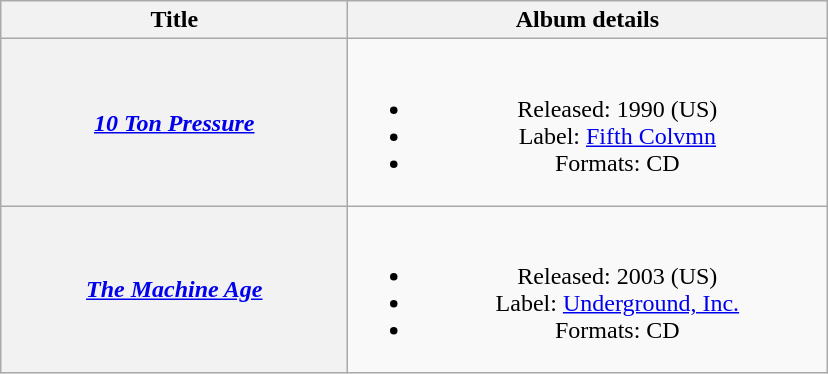<table class="wikitable plainrowheaders" style="text-align:center;">
<tr>
<th scope="col" rowspan="1" style="width:14em;">Title</th>
<th scope="col" rowspan="1" style="width:19.5em;">Album details</th>
</tr>
<tr>
<th scope="row"><em><a href='#'>10 Ton Pressure</a></em></th>
<td><br><ul><li>Released: 1990 <span>(US)</span></li><li>Label: <a href='#'>Fifth Colvmn</a></li><li>Formats: CD</li></ul></td>
</tr>
<tr>
<th scope="row"><em><a href='#'>The Machine Age</a></em></th>
<td><br><ul><li>Released: 2003 <span>(US)</span></li><li>Label: <a href='#'>Underground, Inc.</a></li><li>Formats: CD</li></ul></td>
</tr>
</table>
